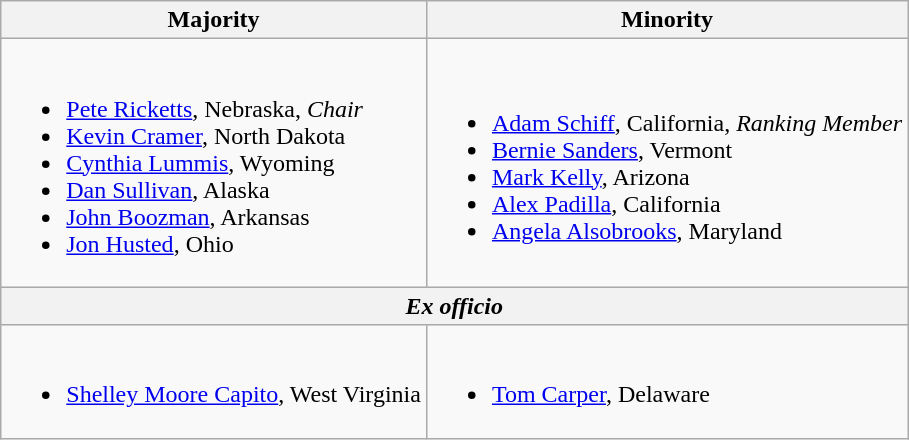<table class=wikitable>
<tr>
<th>Majority</th>
<th>Minority</th>
</tr>
<tr>
<td><br><ul><li><a href='#'>Pete Ricketts</a>, Nebraska, <em>Chair</em></li><li><a href='#'>Kevin Cramer</a>, North Dakota</li><li><a href='#'>Cynthia Lummis</a>, Wyoming</li><li><a href='#'>Dan Sullivan</a>, Alaska</li><li><a href='#'>John Boozman</a>, Arkansas</li><li><a href='#'>Jon Husted</a>, Ohio</li></ul></td>
<td><br><ul><li><a href='#'>Adam Schiff</a>, California, <em>Ranking Member</em></li><li><span><a href='#'>Bernie Sanders</a>, Vermont</span></li><li><a href='#'>Mark Kelly</a>, Arizona</li><li><a href='#'>Alex Padilla</a>, California</li><li><a href='#'>Angela Alsobrooks</a>, Maryland</li></ul></td>
</tr>
<tr>
<th colspan=2><em>Ex officio</em></th>
</tr>
<tr>
<td><br><ul><li><a href='#'>Shelley Moore Capito</a>, West Virginia</li></ul></td>
<td><br><ul><li><a href='#'>Tom Carper</a>, Delaware</li></ul></td>
</tr>
</table>
